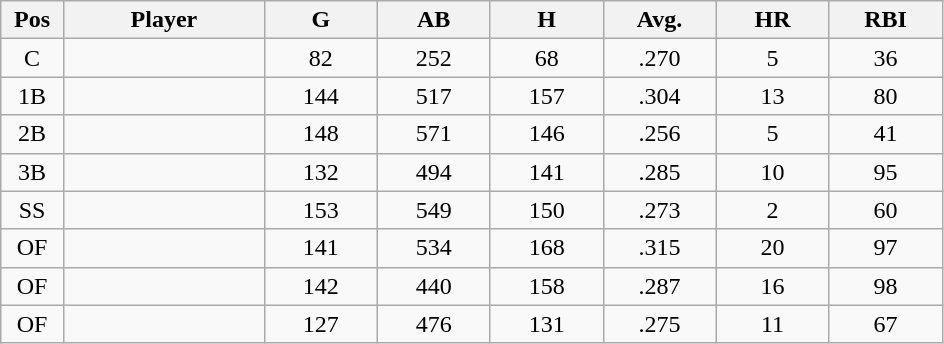<table class="wikitable sortable">
<tr>
<th bgcolor="#DDDDFF" width="5%">Pos</th>
<th bgcolor="#DDDDFF" width="16%">Player</th>
<th bgcolor="#DDDDFF" width="9%">G</th>
<th bgcolor="#DDDDFF" width="9%">AB</th>
<th bgcolor="#DDDDFF" width="9%">H</th>
<th bgcolor="#DDDDFF" width="9%">Avg.</th>
<th bgcolor="#DDDDFF" width="9%">HR</th>
<th bgcolor="#DDDDFF" width="9%">RBI</th>
</tr>
<tr align="center">
<td>C</td>
<td></td>
<td>82</td>
<td>252</td>
<td>68</td>
<td>.270</td>
<td>5</td>
<td>36</td>
</tr>
<tr align="center">
<td>1B</td>
<td></td>
<td>144</td>
<td>517</td>
<td>157</td>
<td>.304</td>
<td>13</td>
<td>80</td>
</tr>
<tr align="center">
<td>2B</td>
<td></td>
<td>148</td>
<td>571</td>
<td>146</td>
<td>.256</td>
<td>5</td>
<td>41</td>
</tr>
<tr align="center">
<td>3B</td>
<td></td>
<td>132</td>
<td>494</td>
<td>141</td>
<td>.285</td>
<td>10</td>
<td>95</td>
</tr>
<tr align="center">
<td>SS</td>
<td></td>
<td>153</td>
<td>549</td>
<td>150</td>
<td>.273</td>
<td>2</td>
<td>60</td>
</tr>
<tr align="center">
<td>OF</td>
<td></td>
<td>141</td>
<td>534</td>
<td>168</td>
<td>.315</td>
<td>20</td>
<td>97</td>
</tr>
<tr align="center">
<td>OF</td>
<td></td>
<td>142</td>
<td>440</td>
<td>158</td>
<td>.287</td>
<td>16</td>
<td>98</td>
</tr>
<tr align="center">
<td>OF</td>
<td></td>
<td>127</td>
<td>476</td>
<td>131</td>
<td>.275</td>
<td>11</td>
<td>67</td>
</tr>
</table>
